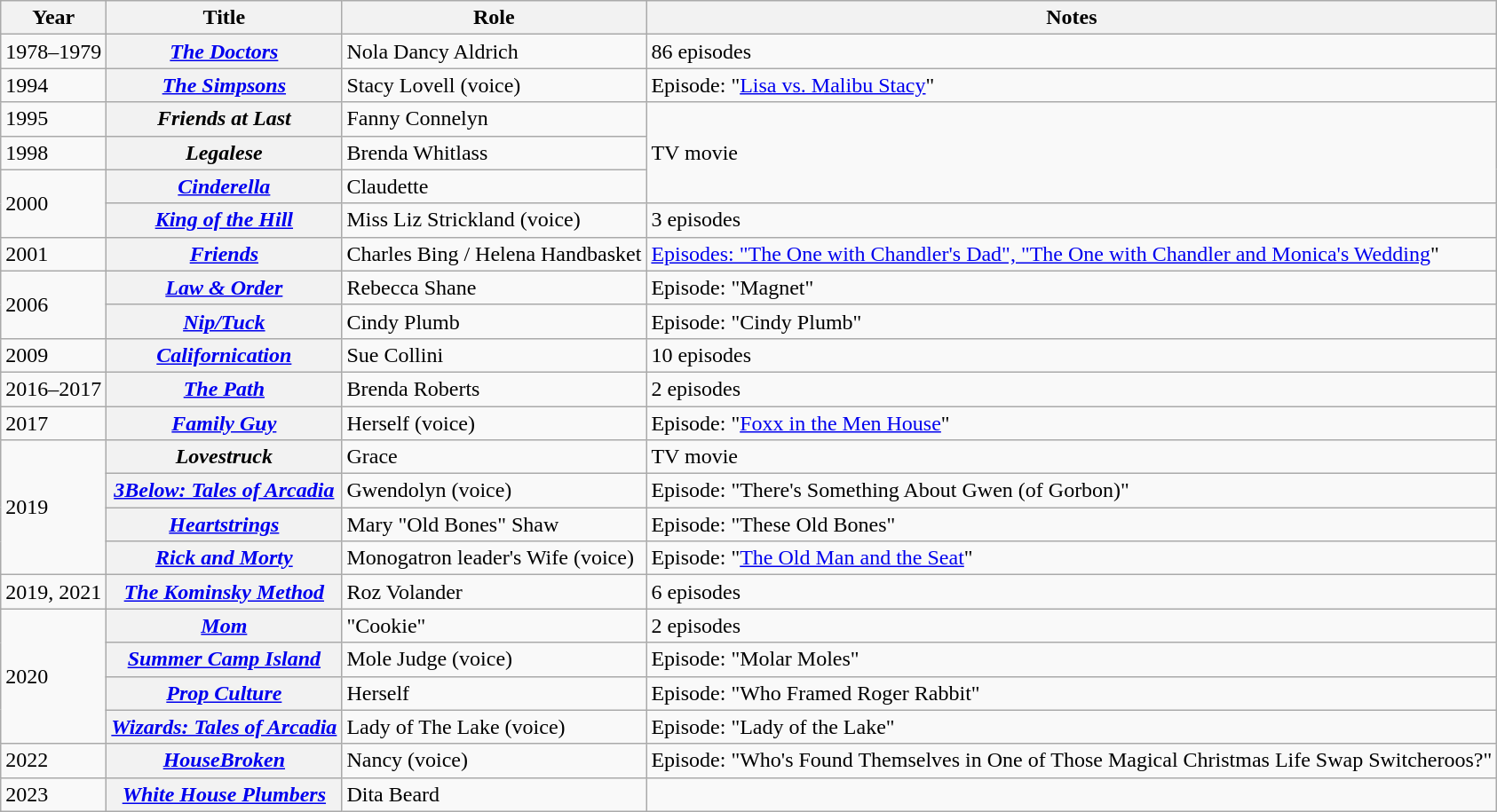<table class="wikitable sortable plainrowheaders">
<tr>
<th scope="col">Year</th>
<th scope="col">Title</th>
<th scope="col">Role</th>
<th scope="col" class="unsortable">Notes</th>
</tr>
<tr>
<td>1978–1979</td>
<th scope="row"><em><a href='#'>The Doctors</a></em></th>
<td>Nola Dancy Aldrich</td>
<td>86 episodes</td>
</tr>
<tr>
<td>1994</td>
<th scope="row"><em><a href='#'>The Simpsons</a></em></th>
<td>Stacy Lovell (voice)</td>
<td>Episode: "<a href='#'>Lisa vs. Malibu Stacy</a>"</td>
</tr>
<tr>
<td>1995</td>
<th scope="row"><em>Friends at Last</em></th>
<td>Fanny Connelyn</td>
<td rowspan="3">TV movie</td>
</tr>
<tr>
<td>1998</td>
<th scope="row"><em>Legalese</em></th>
<td>Brenda Whitlass</td>
</tr>
<tr>
<td rowspan="2">2000</td>
<th scope="row"><em><a href='#'>Cinderella</a></em></th>
<td>Claudette</td>
</tr>
<tr>
<th scope="row"><em><a href='#'>King of the Hill</a></em></th>
<td>Miss Liz Strickland (voice)</td>
<td>3 episodes</td>
</tr>
<tr>
<td>2001</td>
<th scope="row"><em><a href='#'>Friends</a></em></th>
<td>Charles Bing / Helena Handbasket</td>
<td><a href='#'>Episodes: "The One with Chandler's Dad", "The One with Chandler and Monica's Wedding</a>"</td>
</tr>
<tr>
<td rowspan="2">2006</td>
<th scope="row"><em><a href='#'>Law & Order</a></em></th>
<td>Rebecca Shane</td>
<td>Episode: "Magnet"</td>
</tr>
<tr>
<th scope="row"><em><a href='#'>Nip/Tuck</a></em></th>
<td>Cindy Plumb</td>
<td>Episode: "Cindy Plumb"</td>
</tr>
<tr>
<td>2009</td>
<th scope="row"><em><a href='#'>Californication</a></em></th>
<td>Sue Collini</td>
<td>10 episodes</td>
</tr>
<tr>
<td>2016–2017</td>
<th scope="row"><a href='#'><em>The Path</em></a></th>
<td>Brenda Roberts</td>
<td>2 episodes</td>
</tr>
<tr>
<td>2017</td>
<th scope="row"><em><a href='#'>Family Guy</a></em></th>
<td>Herself (voice)</td>
<td>Episode: "<a href='#'>Foxx in the Men House</a>"</td>
</tr>
<tr>
<td rowspan="4">2019</td>
<th scope="row"><em>Lovestruck</em></th>
<td>Grace</td>
<td>TV movie</td>
</tr>
<tr>
<th scope="row"><em><a href='#'>3Below: Tales of Arcadia</a></em></th>
<td>Gwendolyn (voice)</td>
<td>Episode: "There's Something About Gwen (of Gorbon)"</td>
</tr>
<tr>
<th scope="row"><em><a href='#'>Heartstrings</a></em></th>
<td>Mary "Old Bones" Shaw</td>
<td>Episode: "These Old Bones"</td>
</tr>
<tr>
<th scope="row"><em><a href='#'>Rick and Morty</a></em></th>
<td>Monogatron leader's Wife (voice)</td>
<td>Episode: "<a href='#'>The Old Man and the Seat</a>"</td>
</tr>
<tr>
<td>2019, 2021</td>
<th scope="row"><em><a href='#'>The Kominsky Method</a></em></th>
<td>Roz Volander</td>
<td>6 episodes</td>
</tr>
<tr>
<td rowspan="4">2020</td>
<th scope="row"><em><a href='#'>Mom</a></em></th>
<td>"Cookie"</td>
<td>2 episodes</td>
</tr>
<tr>
<th scope="row"><em><a href='#'>Summer Camp Island</a></em></th>
<td>Mole Judge (voice)</td>
<td>Episode: "Molar Moles"</td>
</tr>
<tr>
<th scope="row"><em><a href='#'>Prop Culture</a></em></th>
<td>Herself</td>
<td>Episode: "Who Framed Roger Rabbit"</td>
</tr>
<tr>
<th scope="row"><em><a href='#'>Wizards: Tales of Arcadia</a></em></th>
<td>Lady of The Lake (voice)</td>
<td>Episode: "Lady of the Lake"</td>
</tr>
<tr>
<td>2022</td>
<th scope="row"><em><a href='#'>HouseBroken</a></em></th>
<td>Nancy (voice)</td>
<td>Episode: "Who's Found Themselves in One of Those Magical Christmas Life Swap Switcheroos?"</td>
</tr>
<tr>
<td>2023</td>
<th scope="row"><em><a href='#'>White House Plumbers</a></em></th>
<td>Dita Beard</td>
<td></td>
</tr>
</table>
